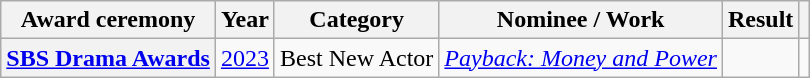<table class="wikitable plainrowheaders sortable">
<tr>
<th scope="col">Award ceremony</th>
<th scope="col">Year</th>
<th scope="col">Category</th>
<th scope="col">Nominee / Work</th>
<th scope="col">Result</th>
<th scope="col" class="unsortable"></th>
</tr>
<tr>
<th scope="row"><a href='#'>SBS Drama Awards</a></th>
<td><a href='#'>2023</a></td>
<td>Best New Actor</td>
<td><em><a href='#'>Payback: Money and Power</a></em></td>
<td></td>
<td style="text-align:center"></td>
</tr>
</table>
